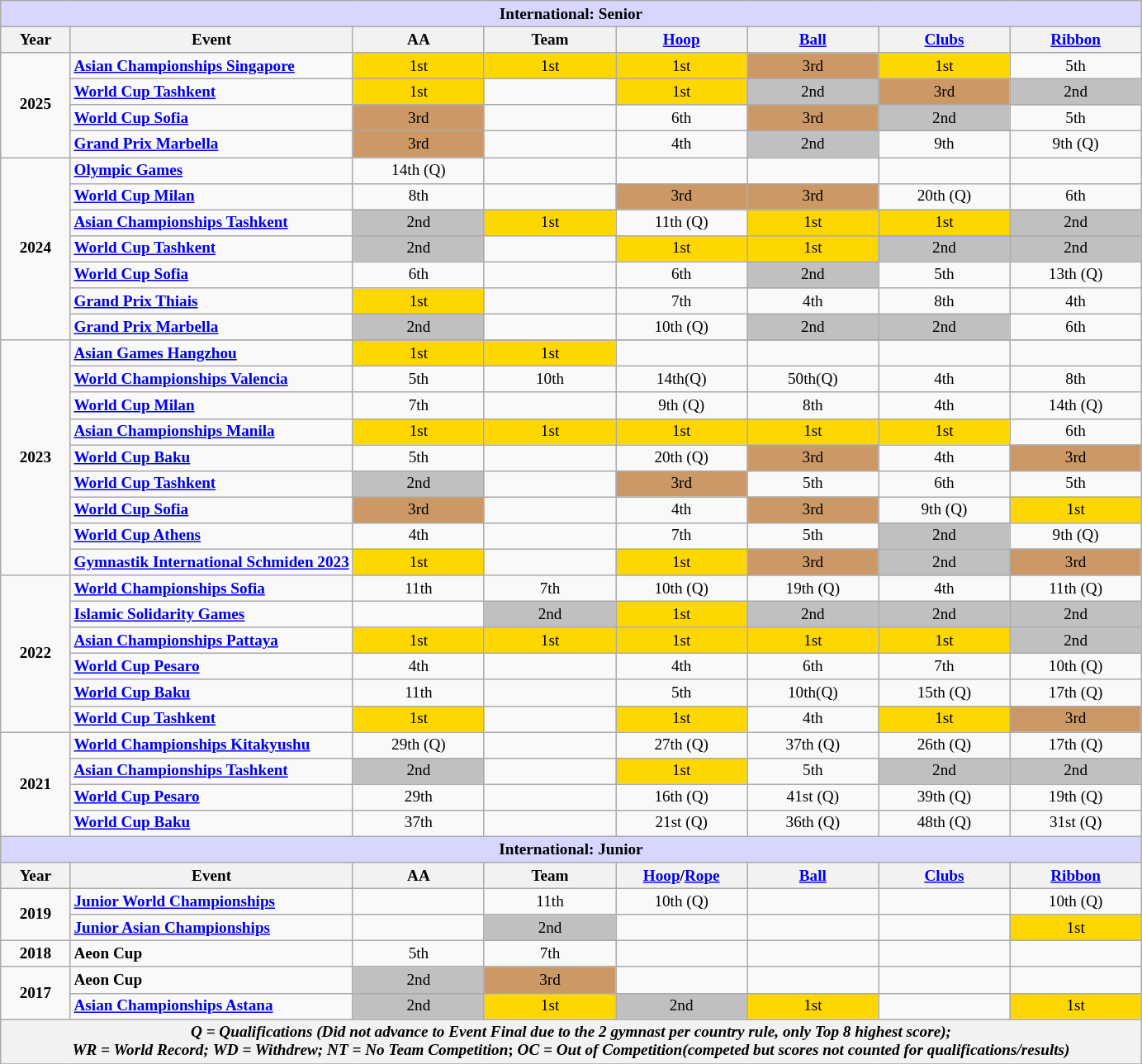<table class="wikitable" style="text-align:center; font-size: 80%;">
<tr>
<th align=center colspan=8  style="background-color: #D6D6FF; "><strong>International: Senior</strong></th>
</tr>
<tr>
<th>Year</th>
<th>Event</th>
<th width=100px>AA</th>
<th width=100px>Team</th>
<th width=100px><a href='#'>Hoop</a></th>
<th width=100px><a href='#'>Ball</a></th>
<th width=100px><a href='#'>Clubs</a></th>
<th width=100px><a href='#'>Ribbon</a></th>
</tr>
<tr>
<td rowspan="4"><strong>2025</strong></td>
<td align=left><strong><a href='#'>Asian Championships Singapore</a></strong></td>
<td bgcolor=gold>1st</td>
<td bgcolor=gold>1st</td>
<td bgcolor=gold>1st</td>
<td bgcolor=CC9966>3rd</td>
<td bgcolor=gold>1st</td>
<td>5th</td>
</tr>
<tr>
<td align=left><strong><a href='#'>World Cup Tashkent</a></strong></td>
<td bgcolor=gold>1st</td>
<td></td>
<td bgcolor=gold>1st</td>
<td bgcolor=silver>2nd</td>
<td bgcolor=CC9966>3rd</td>
<td bgcolor=silver>2nd</td>
</tr>
<tr>
<td align=left><strong><a href='#'>World Cup Sofia</a></strong></td>
<td bgcolor=CC9966>3rd</td>
<td></td>
<td>6th</td>
<td bgcolor=CC9966>3rd</td>
<td bgcolor=silver>2nd</td>
<td>5th</td>
</tr>
<tr>
<td align=left><strong><a href='#'>Grand Prix Marbella</a></strong></td>
<td bgcolor=CC9966>3rd</td>
<td></td>
<td>4th</td>
<td bgcolor=silver>2nd</td>
<td>9th</td>
<td>9th (Q)</td>
</tr>
<tr>
<td rowspan="7"><strong>2024</strong></td>
<td align=left><strong><a href='#'>Olympic Games</a></strong></td>
<td>14th (Q)</td>
<td></td>
<td></td>
<td></td>
<td></td>
<td></td>
</tr>
<tr>
<td style="text-align:left"><strong><a href='#'>World Cup Milan</a></strong></td>
<td>8th</td>
<td></td>
<td bgcolor=CC9966>3rd</td>
<td bgcolor=CC9966>3rd</td>
<td>20th (Q)</td>
<td>6th</td>
</tr>
<tr>
<td align=left><strong><a href='#'>Asian Championships Tashkent</a></strong></td>
<td bgcolor=silver>2nd</td>
<td bgcolor=gold>1st</td>
<td>11th (Q)</td>
<td bgcolor=gold>1st</td>
<td bgcolor=gold>1st</td>
<td bgcolor=silver>2nd</td>
</tr>
<tr>
<td style="text-align:left"><strong><a href='#'>World Cup Tashkent</a></strong></td>
<td bgcolor=silver>2nd</td>
<td></td>
<td bgcolor=gold>1st</td>
<td bgcolor=gold>1st</td>
<td bgcolor=silver>2nd</td>
<td bgcolor=silver>2nd</td>
</tr>
<tr>
<td style="text-align:left"><strong><a href='#'>World Cup Sofia</a></strong></td>
<td>6th</td>
<td></td>
<td>6th</td>
<td bgcolor=silver>2nd</td>
<td>5th</td>
<td>13th (Q)</td>
</tr>
<tr>
<td style="text-align:left"><strong><a href='#'>Grand Prix Thiais</a></strong></td>
<td bgcolor=gold>1st</td>
<td></td>
<td>7th</td>
<td>4th</td>
<td>8th</td>
<td>4th</td>
</tr>
<tr>
<td style="text-align:left"><strong><a href='#'>Grand Prix Marbella</a></strong></td>
<td bgcolor=silver>2nd</td>
<td></td>
<td>10th (Q)</td>
<td bgcolor=silver>2nd</td>
<td bgcolor=silver>2nd</td>
<td>6th</td>
</tr>
<tr>
<td rowspan="10"><strong>2023</strong></td>
</tr>
<tr>
<td align=left><strong><a href='#'>Asian Games Hangzhou</a></strong></td>
<td bgcolor=gold>1st</td>
<td bgcolor=gold>1st</td>
<td></td>
<td></td>
<td></td>
<td></td>
</tr>
<tr>
<td align=left><strong><a href='#'>World Championships Valencia</a></strong></td>
<td>5th</td>
<td>10th</td>
<td>14th(Q)</td>
<td>50th(Q)</td>
<td>4th</td>
<td>8th</td>
</tr>
<tr>
<td align="left"><strong><a href='#'>World Cup Milan</a></strong></td>
<td>7th</td>
<td></td>
<td>9th (Q)</td>
<td>8th</td>
<td>4th</td>
<td>14th (Q)</td>
</tr>
<tr>
<td align=left><strong><a href='#'>Asian Championships Manila</a></strong></td>
<td bgcolor=gold>1st</td>
<td bgcolor=gold>1st</td>
<td bgcolor=gold>1st</td>
<td bgcolor=gold>1st</td>
<td bgcolor=gold>1st</td>
<td>6th</td>
</tr>
<tr>
<td align=left><strong><a href='#'>World Cup Baku</a></strong></td>
<td>5th</td>
<td></td>
<td>20th (Q)</td>
<td bgcolor=CC9966>3rd</td>
<td>4th</td>
<td bgcolor=CC9966>3rd</td>
</tr>
<tr>
<td align=left><strong><a href='#'>World Cup Tashkent</a></strong></td>
<td bgcolor=silver>2nd</td>
<td></td>
<td bgcolor=CC9966>3rd</td>
<td>5th</td>
<td>6th</td>
<td>5th</td>
</tr>
<tr>
<td align=left><strong><a href='#'>World Cup Sofia</a></strong></td>
<td bgcolor=CC9966>3rd</td>
<td></td>
<td>4th</td>
<td bgcolor=CC9966>3rd</td>
<td>9th (Q)</td>
<td bgcolor=gold>1st</td>
</tr>
<tr>
<td align=left><strong><a href='#'>World Cup Athens</a></strong></td>
<td>4th</td>
<td></td>
<td>7th</td>
<td>5th</td>
<td bgcolor=silver>2nd</td>
<td>9th (Q)</td>
</tr>
<tr>
<td align=left><strong><a href='#'>Gymnastik International Schmiden 2023</a></strong></td>
<td bgcolor=gold>1st</td>
<td></td>
<td bgcolor=gold>1st</td>
<td bgcolor=CC9966>3rd</td>
<td bgcolor=silver>2nd</td>
<td bgcolor=CC9966>3rd</td>
</tr>
<tr>
<td rowspan="6"><strong>2022</strong></td>
<td align=left><strong><a href='#'>World Championships Sofia</a></strong></td>
<td>11th</td>
<td>7th</td>
<td>10th (Q)</td>
<td>19th (Q)</td>
<td>4th</td>
<td>11th (Q)</td>
</tr>
<tr>
<td align=left><strong><a href='#'>Islamic Solidarity Games</a></strong></td>
<td></td>
<td bgcolor=silver>2nd</td>
<td bgcolor=gold>1st</td>
<td bgcolor=silver>2nd</td>
<td bgcolor=silver>2nd</td>
<td bgcolor=silver>2nd</td>
</tr>
<tr>
<td align=left><strong><a href='#'>Asian Championships Pattaya</a></strong></td>
<td bgcolor=gold>1st</td>
<td bgcolor=gold>1st</td>
<td bgcolor=gold>1st</td>
<td bgcolor=gold>1st</td>
<td bgcolor=gold>1st</td>
<td bgcolor=silver>2nd</td>
</tr>
<tr>
<td align=left><strong><a href='#'>World Cup Pesaro</a></strong></td>
<td>4th</td>
<td></td>
<td>4th</td>
<td>6th</td>
<td>7th</td>
<td>10th (Q)</td>
</tr>
<tr>
<td align=left><strong><a href='#'>World Cup Baku</a></strong></td>
<td>11th</td>
<td></td>
<td>5th</td>
<td>10th(Q)</td>
<td>15th (Q)</td>
<td>17th (Q)</td>
</tr>
<tr>
<td align=left><strong><a href='#'>World Cup Tashkent</a></strong></td>
<td bgcolor=gold>1st</td>
<td></td>
<td bgcolor=gold>1st</td>
<td>4th</td>
<td bgcolor=gold>1st</td>
<td bgcolor=CC9966>3rd</td>
</tr>
<tr>
<td rowspan="4"><strong>2021</strong></td>
<td align=left><strong><a href='#'>World Championships Kitakyushu</a></strong></td>
<td>29th (Q)</td>
<td></td>
<td>27th (Q)</td>
<td>37th (Q)</td>
<td>26th (Q)</td>
<td>17th (Q)</td>
</tr>
<tr>
<td align=left><strong><a href='#'>Asian Championships Tashkent</a></strong></td>
<td bgcolor=silver>2nd</td>
<td></td>
<td bgcolor=gold>1st</td>
<td>5th</td>
<td bgcolor=silver>2nd</td>
<td bgcolor=silver>2nd</td>
</tr>
<tr>
<td align=left><strong><a href='#'>World Cup Pesaro</a></strong></td>
<td>29th</td>
<td></td>
<td>16th (Q)</td>
<td>41st (Q)</td>
<td>39th (Q)</td>
<td>19th (Q)</td>
</tr>
<tr>
<td align=left><strong><a href='#'>World Cup Baku</a></strong></td>
<td>37th</td>
<td></td>
<td>21st (Q)</td>
<td>36th (Q)</td>
<td>48th (Q)</td>
<td>31st (Q)</td>
</tr>
<tr>
<th align=center colspan=8  style="background-color: #D6D6FF; "><strong>International: Junior</strong></th>
</tr>
<tr>
<th>Year</th>
<th>Event</th>
<th width=100px>AA</th>
<th width=100px>Team</th>
<th width=100px><a href='#'>Hoop</a>/<a href='#'>Rope</a></th>
<th width=100px><a href='#'>Ball</a></th>
<th width=100px><a href='#'>Clubs</a></th>
<th width=100px><a href='#'>Ribbon</a></th>
</tr>
<tr>
<td rowspan="2" width=50px><strong>2019</strong></td>
<td align=left><strong><a href='#'>Junior World Championships</a></strong></td>
<td></td>
<td>11th</td>
<td>10th (Q)</td>
<td></td>
<td></td>
<td>10th (Q)</td>
</tr>
<tr>
<td align=left><strong><a href='#'>Junior Asian Championships</a></strong></td>
<td></td>
<td bgcolor=silver>2nd</td>
<td></td>
<td></td>
<td></td>
<td bgcolor=gold>1st</td>
</tr>
<tr>
<td rowspan="1" width=50px><strong>2018</strong></td>
<td align=left><strong>Aeon Cup</strong></td>
<td>5th</td>
<td>7th</td>
<td></td>
<td></td>
<td></td>
<td></td>
</tr>
<tr>
<td rowspan="2" width=50px><strong>2017</strong></td>
<td align=left><strong>Aeon Cup</strong></td>
<td bgcolor=silver>2nd</td>
<td bgcolor=CC9966>3rd</td>
<td></td>
<td></td>
<td></td>
<td></td>
</tr>
<tr>
<td align=left><strong><a href='#'>Asian Championships Astana</a></strong></td>
<td bgcolor=silver>2nd</td>
<td bgcolor=gold>1st</td>
<td bgcolor=silver>2nd</td>
<td bgcolor=gold>1st</td>
<td></td>
<td bgcolor=gold>1st</td>
</tr>
<tr>
<th align=center colspan=8><em>Q = Qualifications (Did not advance to Event Final due to the 2 gymnast per country rule, only Top 8 highest score);</em> <br> <em>WR = World Record;</em> <em>WD = Withdrew;</em>  <em>NT = No Team Competition</em>; <em>OC = Out of Competition(competed but scores not counted for qualifications/results)</em></th>
</tr>
<tr>
</tr>
</table>
